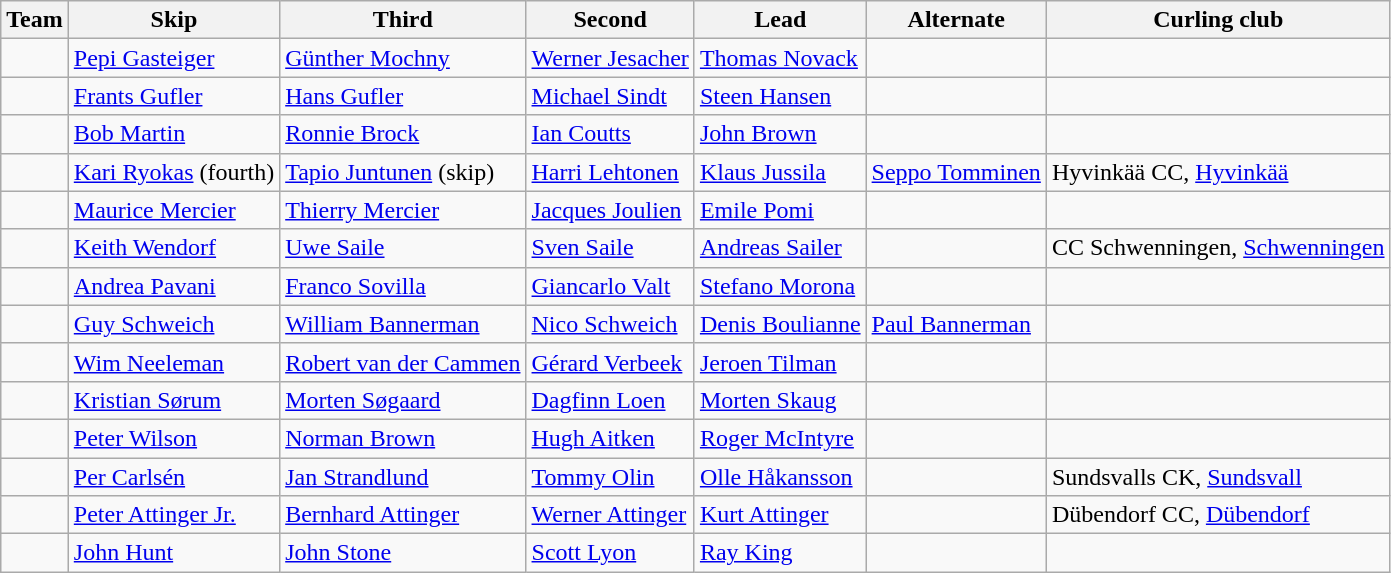<table class="wikitable">
<tr>
<th>Team</th>
<th>Skip</th>
<th>Third</th>
<th>Second</th>
<th>Lead</th>
<th>Alternate</th>
<th>Curling club</th>
</tr>
<tr>
<td></td>
<td><a href='#'>Pepi Gasteiger</a></td>
<td><a href='#'>Günther Mochny</a></td>
<td><a href='#'>Werner Jesacher</a></td>
<td><a href='#'>Thomas Novack</a></td>
<td></td>
<td></td>
</tr>
<tr>
<td></td>
<td><a href='#'>Frants Gufler</a></td>
<td><a href='#'>Hans Gufler</a></td>
<td><a href='#'>Michael Sindt</a></td>
<td><a href='#'>Steen Hansen</a></td>
<td></td>
<td></td>
</tr>
<tr>
<td></td>
<td><a href='#'>Bob Martin</a></td>
<td><a href='#'>Ronnie Brock</a></td>
<td><a href='#'>Ian Coutts</a></td>
<td><a href='#'>John Brown</a></td>
<td></td>
<td></td>
</tr>
<tr>
<td></td>
<td><a href='#'>Kari Ryokas</a> (fourth)</td>
<td><a href='#'>Tapio Juntunen</a> (skip)</td>
<td><a href='#'>Harri Lehtonen</a></td>
<td><a href='#'>Klaus Jussila</a></td>
<td><a href='#'>Seppo Tomminen</a></td>
<td>Hyvinkää CC, <a href='#'>Hyvinkää</a></td>
</tr>
<tr>
<td></td>
<td><a href='#'>Maurice Mercier</a></td>
<td><a href='#'>Thierry Mercier</a></td>
<td><a href='#'>Jacques Joulien</a></td>
<td><a href='#'>Emile Pomi</a></td>
<td></td>
<td></td>
</tr>
<tr>
<td></td>
<td><a href='#'>Keith Wendorf</a></td>
<td><a href='#'>Uwe Saile</a></td>
<td><a href='#'>Sven Saile</a></td>
<td><a href='#'>Andreas Sailer</a></td>
<td></td>
<td>CC Schwenningen, <a href='#'>Schwenningen</a></td>
</tr>
<tr>
<td></td>
<td><a href='#'>Andrea Pavani</a></td>
<td><a href='#'>Franco Sovilla</a></td>
<td><a href='#'>Giancarlo Valt</a></td>
<td><a href='#'>Stefano Morona</a></td>
<td></td>
<td></td>
</tr>
<tr>
<td></td>
<td><a href='#'>Guy Schweich</a></td>
<td><a href='#'>William Bannerman</a></td>
<td><a href='#'>Nico Schweich</a></td>
<td><a href='#'>Denis Boulianne</a></td>
<td><a href='#'>Paul Bannerman</a></td>
<td></td>
</tr>
<tr>
<td></td>
<td><a href='#'>Wim Neeleman</a></td>
<td><a href='#'>Robert van der Cammen</a></td>
<td><a href='#'>Gérard Verbeek</a></td>
<td><a href='#'>Jeroen Tilman</a></td>
<td></td>
<td></td>
</tr>
<tr>
<td></td>
<td><a href='#'>Kristian Sørum</a></td>
<td><a href='#'>Morten Søgaard</a></td>
<td><a href='#'>Dagfinn Loen</a></td>
<td><a href='#'>Morten Skaug</a></td>
<td></td>
<td></td>
</tr>
<tr>
<td></td>
<td><a href='#'>Peter Wilson</a></td>
<td><a href='#'>Norman Brown</a></td>
<td><a href='#'>Hugh Aitken</a></td>
<td><a href='#'>Roger McIntyre</a></td>
<td></td>
<td></td>
</tr>
<tr>
<td></td>
<td><a href='#'>Per Carlsén</a></td>
<td><a href='#'>Jan Strandlund</a></td>
<td><a href='#'>Tommy Olin</a></td>
<td><a href='#'>Olle Håkansson</a></td>
<td></td>
<td>Sundsvalls CK, <a href='#'>Sundsvall</a></td>
</tr>
<tr>
<td></td>
<td><a href='#'>Peter Attinger Jr.</a></td>
<td><a href='#'>Bernhard Attinger</a></td>
<td><a href='#'>Werner Attinger</a></td>
<td><a href='#'>Kurt Attinger</a></td>
<td></td>
<td>Dübendorf CC, <a href='#'>Dübendorf</a></td>
</tr>
<tr>
<td></td>
<td><a href='#'>John Hunt</a></td>
<td><a href='#'>John Stone</a></td>
<td><a href='#'>Scott Lyon</a></td>
<td><a href='#'>Ray King</a></td>
<td></td>
<td></td>
</tr>
</table>
